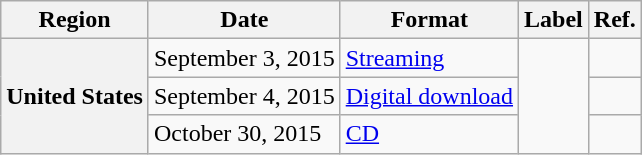<table class="wikitable sortable plainrowheaders">
<tr>
<th scope="col">Region</th>
<th scope="col">Date</th>
<th scope="col">Format</th>
<th scope="col">Label</th>
<th scope="col">Ref.</th>
</tr>
<tr>
<th scope="row" rowspan="3">United States</th>
<td>September 3, 2015</td>
<td><a href='#'>Streaming</a></td>
<td rowspan="3"></td>
<td></td>
</tr>
<tr>
<td>September 4, 2015</td>
<td><a href='#'>Digital download</a></td>
<td></td>
</tr>
<tr>
<td>October 30, 2015</td>
<td><a href='#'>CD</a></td>
<td></td>
</tr>
</table>
